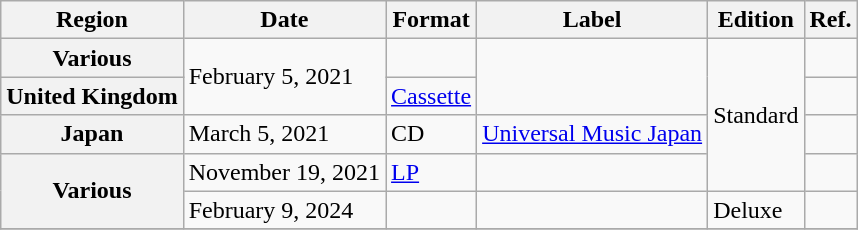<table class="wikitable plainrowheaders">
<tr>
<th scope="col">Region</th>
<th scope="col">Date</th>
<th scope="col">Format</th>
<th scope="col">Label</th>
<th scope="col">Edition</th>
<th scope="col">Ref.</th>
</tr>
<tr>
<th scope="row">Various</th>
<td rowspan="2">February 5, 2021</td>
<td></td>
<td rowspan="2"></td>
<td rowspan="4">Standard</td>
<td align="center"></td>
</tr>
<tr>
<th scope="row">United Kingdom</th>
<td><a href='#'>Cassette</a></td>
<td align="center"></td>
</tr>
<tr>
<th scope="row">Japan</th>
<td>March 5, 2021</td>
<td>CD</td>
<td><a href='#'>Universal Music Japan</a></td>
<td align="center"></td>
</tr>
<tr>
<th scope="row"  rowspan="2">Various</th>
<td>November 19, 2021</td>
<td><a href='#'>LP</a></td>
<td></td>
<td align="center"></td>
</tr>
<tr>
<td>February 9, 2024</td>
<td></td>
<td></td>
<td>Deluxe</td>
<td align="center"></td>
</tr>
<tr>
</tr>
</table>
